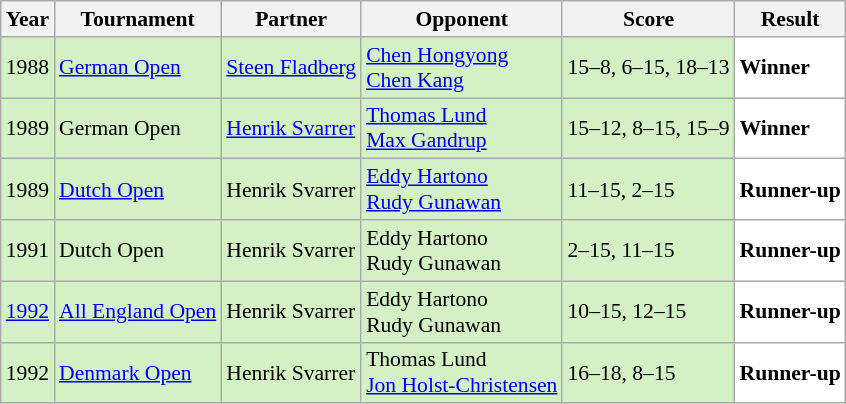<table class="sortable wikitable" style="font-size: 90%;">
<tr>
<th>Year</th>
<th>Tournament</th>
<th>Partner</th>
<th>Opponent</th>
<th>Score</th>
<th>Result</th>
</tr>
<tr style="background:#D4F1C5">
<td align="center">1988</td>
<td><a href='#'>German Open</a></td>
<td> <a href='#'>Steen Fladberg</a></td>
<td> <a href='#'>Chen Hongyong</a><br> <a href='#'>Chen Kang</a></td>
<td>15–8, 6–15, 18–13</td>
<td style="text-align:left; background:white"> <strong>Winner</strong></td>
</tr>
<tr style="background:#D4F1C5">
<td align="center">1989</td>
<td>German Open</td>
<td> <a href='#'>Henrik Svarrer</a></td>
<td> <a href='#'>Thomas Lund</a> <br>  <a href='#'>Max Gandrup</a></td>
<td>15–12, 8–15, 15–9</td>
<td style="text-align:left; background:white"> <strong>Winner</strong></td>
</tr>
<tr style="background:#D4F1C5">
<td align="center">1989</td>
<td><a href='#'>Dutch Open</a></td>
<td> Henrik Svarrer</td>
<td> <a href='#'>Eddy Hartono</a><br>  <a href='#'>Rudy Gunawan</a></td>
<td>11–15, 2–15</td>
<td style="text-align:left; background:white"> <strong>Runner-up</strong></td>
</tr>
<tr style="background:#D4F1C5">
<td align="center">1991</td>
<td>Dutch Open</td>
<td> Henrik Svarrer</td>
<td> Eddy Hartono<br>  Rudy Gunawan</td>
<td>2–15, 11–15</td>
<td style="text-align:left; background:white"> <strong>Runner-up</strong></td>
</tr>
<tr style="background:#D4F1C5">
<td align="center"><a href='#'>1992</a></td>
<td><a href='#'>All England Open</a></td>
<td> Henrik Svarrer</td>
<td> Eddy Hartono<br>  Rudy Gunawan</td>
<td>10–15, 12–15</td>
<td style="text-align:left; background:white"> <strong>Runner-up</strong></td>
</tr>
<tr style="background:#D4F1C5">
<td align="center">1992</td>
<td><a href='#'>Denmark Open</a></td>
<td> Henrik Svarrer</td>
<td> Thomas Lund <br>  <a href='#'>Jon Holst-Christensen</a></td>
<td>16–18, 8–15</td>
<td style="text-align:left; background:white"> <strong>Runner-up</strong></td>
</tr>
</table>
